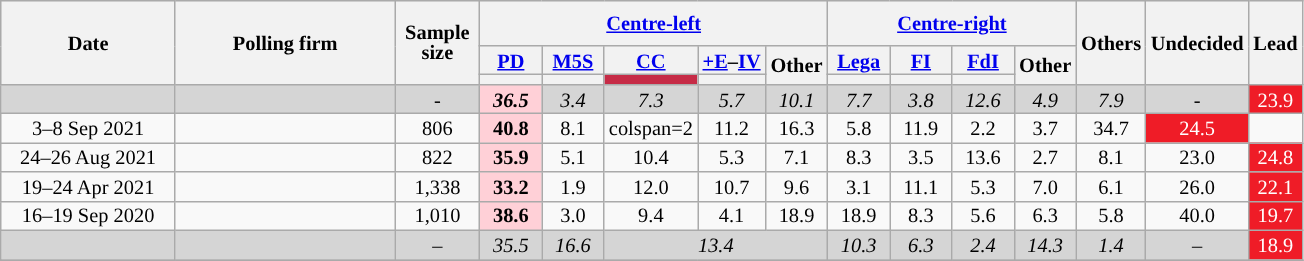<table class=wikitable style="text-align:center;font-size:85%;line-height:13px">
<tr style="height:30px; background-color:#E9E9E9">
<th style="width:110px;" rowspan="3">Date</th>
<th style="width:140px;" rowspan="3">Polling firm</th>
<th style="width:50px;" rowspan="3">Sample size</th>
<th colspan="5 style="width:35px;"><a href='#'>Centre-left</a></th>
<th colspan="4" style="width:35px;"><a href='#'>Centre-right</a></th>
<th style="width:35px;" rowspan="3">Others</th>
<th style="width:35px;" rowspan="3">Undecided</th>
<th style="width:25px;" rowspan="3">Lead</th>
</tr>
<tr>
<th style="width:35px;"><a href='#'>PD</a></th>
<th style="width:35px;"><a href='#'>M5S</a></th>
<th style="width:35px;"><a href='#'>CC</a></th>
<th style="width:35px;"><a href='#'>+E</a>–<a href='#'>IV</a></th>
<th rowspan="2" style="width:35px;">Other</th>
<th style="width:35px;"><a href='#'>Lega</a></th>
<th style="width:35px;"><a href='#'>FI</a></th>
<th style="width:35px;"><a href='#'>FdI</a></th>
<th rowspan="2" style="width:35px;">Other</th>
</tr>
<tr>
<th style="background:"></th>
<th style="background:"></th>
<th style="background:#C62B46;"></th>
<th style="background:"></th>
<th style="background:"></th>
<th style="background:"></th>
<th style="background:"></th>
</tr>
<tr>
<td style="background:#D5D5D5"></td>
<td style="background:#D5D5D5"></td>
<td style="background:#D5D5D5"><em>-</em></td>
<td style="background:#FFD0D7"><strong><em>36.5</em></strong></td>
<td style="background:#D5D5D5"><em>3.4</em></td>
<td style="background:#D5D5D5"><em>7.3</em></td>
<td style="background:#D5D5D5"><em>5.7</em></td>
<td style="background:#D5D5D5"><em>10.1</em></td>
<td style="background:#D5D5D5"><em>7.7</em></td>
<td style="background:#D5D5D5"><em>3.8</em></td>
<td style="background:#D5D5D5"><em>12.6</em></td>
<td style="background:#D5D5D5"><em>4.9</em></td>
<td style="background:#D5D5D5"><em>7.9</em></td>
<td style="background:#D5D5D5"><em>-</em></td>
<td style="background:#EF1C27; color:white;">23.9</td>
</tr>
<tr>
<td>3–8 Sep 2021</td>
<td></td>
<td>806</td>
<td style="background:#FFD0D7"><strong>40.8</strong></td>
<td>8.1</td>
<td>colspan=2 </td>
<td>11.2</td>
<td>16.3</td>
<td>5.8</td>
<td>11.9</td>
<td>2.2</td>
<td>3.7</td>
<td>34.7</td>
<td style="background:#EF1C27; color:white;">24.5</td>
</tr>
<tr>
<td>24–26 Aug 2021</td>
<td></td>
<td>822</td>
<td style="background:#FFD0D7"><strong>35.9</strong></td>
<td>5.1</td>
<td>10.4</td>
<td>5.3</td>
<td>7.1</td>
<td>8.3</td>
<td>3.5</td>
<td>13.6</td>
<td>2.7</td>
<td>8.1</td>
<td>23.0</td>
<td style="background:#EF1C27; color:white;">24.8</td>
</tr>
<tr>
<td>19–24 Apr 2021</td>
<td></td>
<td>1,338</td>
<td style="background:#FFD0D7"><strong>33.2</strong></td>
<td>1.9</td>
<td>12.0</td>
<td>10.7</td>
<td>9.6</td>
<td>3.1</td>
<td>11.1</td>
<td>5.3</td>
<td>7.0</td>
<td>6.1</td>
<td>26.0</td>
<td style="background:#EF1C27; color:white;">22.1</td>
</tr>
<tr>
<td>16–19 Sep 2020</td>
<td></td>
<td>1,010</td>
<td style="background:#FFD0D7"><strong>38.6</strong></td>
<td>3.0</td>
<td>9.4</td>
<td>4.1</td>
<td>18.9</td>
<td>18.9</td>
<td>8.3</td>
<td>5.6</td>
<td>6.3</td>
<td>5.8</td>
<td>40.0</td>
<td style="background:#EF1C27; color:white;">19.7</td>
</tr>
<tr>
<td style="background:#D5D5D5"></td>
<td style="background:#D5D5D5"></td>
<td style="background:#D5D5D5"><em>–</em></td>
<td style="background:#D5D5D5"><em>35.5</em></td>
<td style="background:#D5D5D5"><em>16.6</em></td>
<td colspan=3 style="background:#D5D5D5"><em>13.4</em></td>
<td style="background:#D5D5D5"><em>10.3</em></td>
<td style="background:#D5D5D5"><em>6.3</em></td>
<td style="background:#D5D5D5"><em>2.4</em></td>
<td style="background:#D5D5D5"><em>14.3</em></td>
<td style="background:#D5D5D5"><em>1.4</em></td>
<td style="background:#D5D5D5"><em>–</em></td>
<td style="background:#EF1C27; color:white;">18.9</td>
</tr>
<tr>
</tr>
</table>
